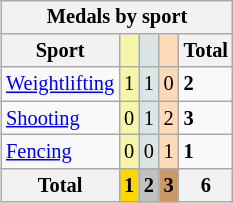<table class="wikitable" style="font-size:85%; float:right;">
<tr style="background:#efefef;">
<th colspan=5>Medals by sport</th>
</tr>
<tr>
<th>Sport</th>
<td bgcolor=F7F6A8></td>
<td bgcolor=DCE5E5></td>
<td bgcolor=FFDAB9></td>
<th>Total</th>
</tr>
<tr>
<td><a href='#'>Weightlifting</a></td>
<td bgcolor=F7F6A8>1</td>
<td bgcolor=DCE5E5>1</td>
<td bgcolor=FFDAB9>0</td>
<td><strong>2</strong></td>
</tr>
<tr>
<td><a href='#'>Shooting</a></td>
<td bgcolor=F7F6A8>0</td>
<td bgcolor=DCE5E5>1</td>
<td bgcolor=FFDAB9>2</td>
<td><strong>3</strong></td>
</tr>
<tr>
<td><a href='#'>Fencing</a></td>
<td bgcolor=F7F6A8>0</td>
<td bgcolor=DCE5E5>0</td>
<td bgcolor=FFDAB9>1</td>
<td><strong>1</strong></td>
</tr>
<tr>
<th>Total</th>
<th style=background:gold>1</th>
<th style=background:silver>2</th>
<th style=background:#c96>3</th>
<th>6</th>
</tr>
</table>
